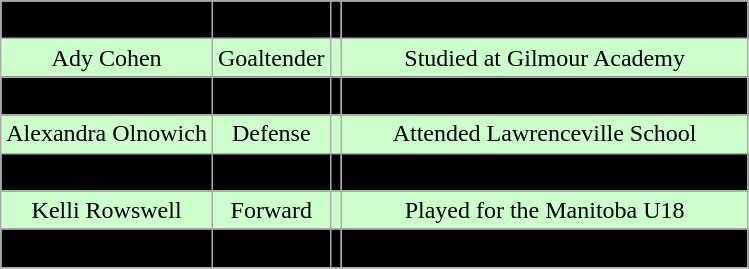<table class="wikitable">
<tr align="center" bgcolor=" ">
<td>Amanda Bäckebo</td>
<td>Defense</td>
<td></td>
<td>Played with Swedish National Team U18</td>
</tr>
<tr align="center" bgcolor="#ccffcc">
<td>Ady Cohen</td>
<td>Goaltender</td>
<td></td>
<td>Studied at Gilmour Academy</td>
</tr>
<tr align="center" bgcolor=" ">
<td>Logan Hicks</td>
<td>Defense</td>
<td></td>
<td>Competed with St. Louis Lady Blues</td>
</tr>
<tr align="center" bgcolor="#ccffcc">
<td>Alexandra Olnowich</td>
<td>Defense</td>
<td></td>
<td>Attended Lawrenceville School</td>
</tr>
<tr align="center" bgcolor=" ">
<td>Savannah Rennie</td>
<td>Forward</td>
<td></td>
<td>Played for the Shaftesbury Jr. Titans</td>
</tr>
<tr align="center" bgcolor="#ccffcc">
<td>Kelli Rowswell</td>
<td>Forward</td>
<td></td>
<td>Played for the Manitoba U18</td>
</tr>
<tr align="center" bgcolor=" ">
<td>Brooke Avery</td>
<td>Forward</td>
<td></td>
<td>Sophomore transfer from UNH</td>
</tr>
<tr align="center" bgcolor=" ">
</tr>
</table>
